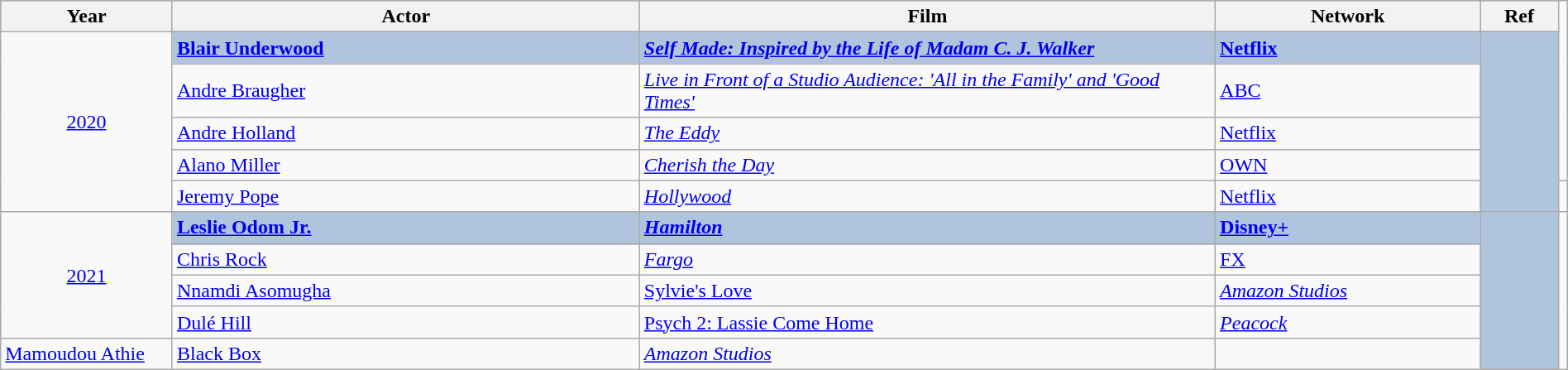<table class="wikitable" style="width:100%;">
<tr style="background:#bebebe;">
<th style="width:11%;">Year</th>
<th style="width:30%;">Actor</th>
<th style="width:37%;">Film</th>
<th style="width:17%;">Network</th>
<th style="width:5%;">Ref</th>
</tr>
<tr>
<td rowspan="6" align="center"><a href='#'>2020</a></td>
</tr>
<tr style="background:#B0C4DE">
<td><strong><a href='#'>Blair Underwood</a></strong></td>
<td><strong><em><a href='#'>Self Made: Inspired by the Life of Madam C. J. Walker</a></em></strong></td>
<td><strong><a href='#'>Netflix</a></strong></td>
<td rowspan="6" align="center"></td>
</tr>
<tr>
<td><a href='#'>Andre Braugher</a></td>
<td><em><a href='#'>Live in Front of a Studio Audience: 'All in the Family' and 'Good Times'</a></em></td>
<td><a href='#'>ABC</a></td>
</tr>
<tr>
<td><a href='#'>Andre Holland</a></td>
<td><em><a href='#'>The Eddy</a></em></td>
<td><a href='#'>Netflix</a></td>
</tr>
<tr>
<td><a href='#'>Alano Miller</a></td>
<td><em><a href='#'>Cherish the Day</a></em></td>
<td><a href='#'>OWN</a></td>
</tr>
<tr>
<td><a href='#'>Jeremy Pope</a></td>
<td><em><a href='#'>Hollywood</a></em></td>
<td><a href='#'>Netflix</a></td>
<td></td>
</tr>
<tr>
<td rowspan="6" align="center"><a href='#'>2021</a></td>
</tr>
<tr style="background:#B0C4DE">
<td><strong><a href='#'>Leslie Odom Jr.</a></strong></td>
<td><strong><em><a href='#'>Hamilton</a></em></strong></td>
<td><strong><a href='#'>Disney+</a></strong></td>
<td rowspan="6" align="center"></td>
</tr>
<tr>
</tr>
<tr>
<td><a href='#'>Chris Rock</a></td>
<td><em><a href='#'>Fargo</a></em></td>
<td><a href='#'>FX</a></td>
</tr>
<tr>
<td><a href='#'>Nnamdi Asomugha</a></td>
<td><a href='#'>Sylvie's Love</a></td>
<td><em><a href='#'>Amazon Studios</a></em></td>
</tr>
<tr>
<td><a href='#'>Dulé Hill</a></td>
<td><a href='#'>Psych 2: Lassie Come Home</a></td>
<td><em><a href='#'>Peacock</a></em></td>
</tr>
<tr>
<td><a href='#'>Mamoudou Athie</a></td>
<td><a href='#'>Black Box</a></td>
<td><em><a href='#'>Amazon Studios</a></em></td>
</tr>
</table>
